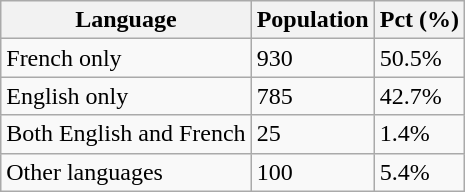<table class="wikitable">
<tr>
<th>Language</th>
<th>Population</th>
<th>Pct (%)</th>
</tr>
<tr>
<td>French only</td>
<td>930</td>
<td>50.5%</td>
</tr>
<tr>
<td>English only</td>
<td>785</td>
<td>42.7%</td>
</tr>
<tr>
<td>Both English and French</td>
<td>25</td>
<td>1.4%</td>
</tr>
<tr>
<td>Other languages</td>
<td>100</td>
<td>5.4%</td>
</tr>
</table>
